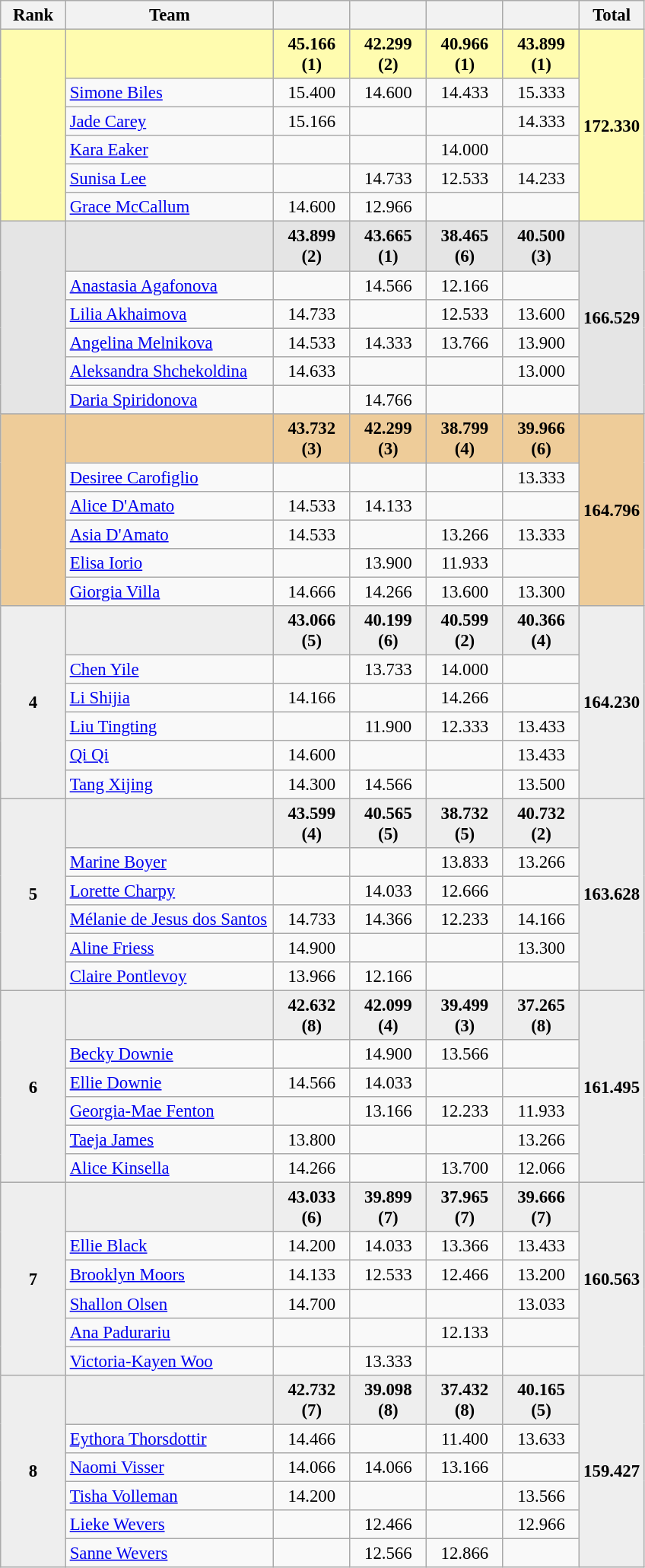<table class="wikitable sortable" style="text-align:center; font-size:95%">
<tr>
<th scope="col" style="width:50px;">Rank</th>
<th scope="col" style="width:175px;">Team</th>
<th scope="col" style="width:60px;"></th>
<th scope="col" style="width:60px;"></th>
<th scope="col" style="width:60px;"></th>
<th scope="col" style="width:60px;"></th>
<th>Total</th>
</tr>
<tr style="background:#fffcaf;">
<td rowspan="6"></td>
<td style="text-align:left;"><strong></strong></td>
<td><strong>45.166 (1)</strong></td>
<td><strong>42.299 (2)</strong></td>
<td><strong>40.966 (1)</strong></td>
<td><strong>43.899 (1)</strong></td>
<td rowspan="6"><strong>172.330</strong></td>
</tr>
<tr>
<td style="text-align:left;"><a href='#'>Simone Biles</a></td>
<td>15.400</td>
<td>14.600</td>
<td>14.433</td>
<td>15.333</td>
</tr>
<tr>
<td style="text-align:left;"><a href='#'>Jade Carey</a></td>
<td>15.166</td>
<td></td>
<td></td>
<td>14.333</td>
</tr>
<tr>
<td style="text-align:left;"><a href='#'>Kara Eaker</a></td>
<td></td>
<td></td>
<td>14.000</td>
<td></td>
</tr>
<tr>
<td style="text-align:left;"><a href='#'>Sunisa Lee</a></td>
<td></td>
<td>14.733</td>
<td>12.533</td>
<td>14.233</td>
</tr>
<tr>
<td style="text-align:left;"><a href='#'>Grace McCallum</a></td>
<td>14.600</td>
<td>12.966</td>
<td></td>
<td></td>
</tr>
<tr style="background:#e5e5e5;">
<td rowspan="6"></td>
<td style="text-align:left;"><strong></strong></td>
<td><strong>43.899 (2)</strong></td>
<td><strong>43.665 (1)</strong></td>
<td><strong>38.465 (6)</strong></td>
<td><strong>40.500 (3)</strong></td>
<td rowspan="6"><strong>166.529</strong></td>
</tr>
<tr>
<td style="text-align:left;"><a href='#'>Anastasia Agafonova</a></td>
<td></td>
<td>14.566</td>
<td>12.166</td>
<td></td>
</tr>
<tr>
<td style="text-align:left;"><a href='#'>Lilia Akhaimova</a></td>
<td>14.733</td>
<td></td>
<td>12.533</td>
<td>13.600</td>
</tr>
<tr>
<td style="text-align:left;"><a href='#'>Angelina Melnikova</a></td>
<td>14.533</td>
<td>14.333</td>
<td>13.766</td>
<td>13.900</td>
</tr>
<tr>
<td style="text-align:left;"><a href='#'>Aleksandra Shchekoldina</a></td>
<td>14.633</td>
<td></td>
<td></td>
<td>13.000</td>
</tr>
<tr>
<td style="text-align:left;"><a href='#'>Daria Spiridonova</a></td>
<td></td>
<td>14.766</td>
<td></td>
<td></td>
</tr>
<tr style="background:#ec9;">
<td rowspan="6"></td>
<td style="text-align:left;"><strong></strong></td>
<td><strong>43.732 (3)</strong></td>
<td><strong>42.299 (3)</strong></td>
<td><strong>38.799 (4)</strong></td>
<td><strong>39.966 (6)</strong></td>
<td rowspan="6"><strong>164.796</strong></td>
</tr>
<tr>
<td style="text-align:left;"><a href='#'>Desiree Carofiglio</a></td>
<td></td>
<td></td>
<td></td>
<td>13.333</td>
</tr>
<tr>
<td style="text-align:left;"><a href='#'>Alice D'Amato</a></td>
<td>14.533</td>
<td>14.133</td>
<td></td>
<td></td>
</tr>
<tr>
<td style="text-align:left;"><a href='#'>Asia D'Amato</a></td>
<td>14.533</td>
<td></td>
<td>13.266</td>
<td>13.333</td>
</tr>
<tr>
<td style="text-align:left;"><a href='#'>Elisa Iorio</a></td>
<td></td>
<td>13.900</td>
<td>11.933</td>
<td></td>
</tr>
<tr>
<td style="text-align:left;"><a href='#'>Giorgia Villa</a></td>
<td>14.666</td>
<td>14.266</td>
<td>13.600</td>
<td>13.300</td>
</tr>
<tr style="background:#eee;">
<td rowspan="6"><strong>4</strong></td>
<td style="text-align:left;"><strong></strong></td>
<td><strong>43.066 (5)</strong></td>
<td><strong>40.199 (6)</strong></td>
<td><strong>40.599 (2)</strong></td>
<td><strong>40.366 (4)</strong></td>
<td rowspan="6"><strong>164.230</strong></td>
</tr>
<tr>
<td style="text-align:left;"><a href='#'>Chen Yile</a></td>
<td></td>
<td>13.733</td>
<td>14.000</td>
<td></td>
</tr>
<tr>
<td style="text-align:left;"><a href='#'>Li Shijia</a></td>
<td>14.166</td>
<td></td>
<td>14.266</td>
<td></td>
</tr>
<tr>
<td style="text-align:left;"><a href='#'>Liu Tingting</a></td>
<td></td>
<td>11.900</td>
<td>12.333</td>
<td>13.433</td>
</tr>
<tr>
<td style="text-align:left;"><a href='#'>Qi Qi</a></td>
<td>14.600</td>
<td></td>
<td></td>
<td>13.433</td>
</tr>
<tr>
<td style="text-align:left;"><a href='#'>Tang Xijing</a></td>
<td>14.300</td>
<td>14.566</td>
<td></td>
<td>13.500</td>
</tr>
<tr style="background:#eee;">
<td rowspan="6"><strong>5</strong></td>
<td style="text-align:left;"><strong></strong></td>
<td><strong>43.599 (4)</strong></td>
<td><strong>40.565 (5)</strong></td>
<td><strong>38.732 (5)</strong></td>
<td><strong>40.732 (2)</strong></td>
<td rowspan="6"><strong>163.628</strong></td>
</tr>
<tr>
<td style="text-align:left;"><a href='#'>Marine Boyer</a></td>
<td></td>
<td></td>
<td>13.833</td>
<td>13.266</td>
</tr>
<tr>
<td style="text-align:left;"><a href='#'>Lorette Charpy</a></td>
<td></td>
<td>14.033</td>
<td>12.666</td>
<td></td>
</tr>
<tr>
<td style="text-align:left;"><a href='#'>Mélanie de Jesus dos Santos</a></td>
<td>14.733</td>
<td>14.366</td>
<td>12.233</td>
<td>14.166</td>
</tr>
<tr>
<td style="text-align:left;"><a href='#'>Aline Friess</a></td>
<td>14.900</td>
<td></td>
<td></td>
<td>13.300</td>
</tr>
<tr>
<td style="text-align:left;"><a href='#'>Claire Pontlevoy</a></td>
<td>13.966</td>
<td>12.166</td>
<td></td>
<td></td>
</tr>
<tr style="background:#eee;">
<td rowspan="6"><strong>6</strong></td>
<td style="text-align:left;"><strong></strong></td>
<td><strong>42.632 (8)</strong></td>
<td><strong>42.099 (4)</strong></td>
<td><strong>39.499 (3)</strong></td>
<td><strong>37.265 (8)</strong></td>
<td rowspan="6"><strong>161.495</strong></td>
</tr>
<tr>
<td style="text-align:left;"><a href='#'>Becky Downie</a></td>
<td></td>
<td>14.900</td>
<td>13.566</td>
<td></td>
</tr>
<tr>
<td style="text-align:left;"><a href='#'>Ellie Downie</a></td>
<td>14.566</td>
<td>14.033</td>
<td></td>
<td></td>
</tr>
<tr>
<td style="text-align:left;"><a href='#'>Georgia-Mae Fenton</a></td>
<td></td>
<td>13.166</td>
<td>12.233</td>
<td>11.933</td>
</tr>
<tr>
<td style="text-align:left;"><a href='#'>Taeja James</a></td>
<td>13.800</td>
<td></td>
<td></td>
<td>13.266</td>
</tr>
<tr>
<td style="text-align:left;"><a href='#'>Alice Kinsella</a></td>
<td>14.266</td>
<td></td>
<td>13.700</td>
<td>12.066</td>
</tr>
<tr style="background:#eee;">
<td rowspan="6"><strong>7</strong></td>
<td style="text-align:left;"><strong></strong></td>
<td><strong>43.033 (6)</strong></td>
<td><strong>39.899 (7)</strong></td>
<td><strong>37.965 (7)</strong></td>
<td><strong>39.666 (7)</strong></td>
<td rowspan="6"><strong>160.563</strong></td>
</tr>
<tr>
<td style="text-align:left;"><a href='#'>Ellie Black</a></td>
<td>14.200</td>
<td>14.033</td>
<td>13.366</td>
<td>13.433</td>
</tr>
<tr>
<td style="text-align:left;"><a href='#'>Brooklyn Moors</a></td>
<td>14.133</td>
<td>12.533</td>
<td>12.466</td>
<td>13.200</td>
</tr>
<tr>
<td style="text-align:left;"><a href='#'>Shallon Olsen</a></td>
<td>14.700</td>
<td></td>
<td></td>
<td>13.033</td>
</tr>
<tr>
<td style="text-align:left;"><a href='#'>Ana Padurariu</a></td>
<td></td>
<td></td>
<td>12.133</td>
<td></td>
</tr>
<tr>
<td style="text-align:left;"><a href='#'>Victoria-Kayen Woo</a></td>
<td></td>
<td>13.333</td>
<td></td>
<td></td>
</tr>
<tr style="background:#eee;">
<td rowspan="6"><strong>8</strong></td>
<td style="text-align:left;"><strong></strong></td>
<td><strong>42.732 (7)</strong></td>
<td><strong>39.098 (8)</strong></td>
<td><strong>37.432 (8)</strong></td>
<td><strong>40.165 (5)</strong></td>
<td rowspan="6"><strong>159.427</strong></td>
</tr>
<tr>
<td style="text-align:left;"><a href='#'>Eythora Thorsdottir</a></td>
<td>14.466</td>
<td></td>
<td>11.400</td>
<td>13.633</td>
</tr>
<tr>
<td style="text-align:left;"><a href='#'>Naomi Visser</a></td>
<td>14.066</td>
<td>14.066</td>
<td>13.166</td>
<td></td>
</tr>
<tr>
<td style="text-align:left;"><a href='#'>Tisha Volleman</a></td>
<td>14.200</td>
<td></td>
<td></td>
<td>13.566</td>
</tr>
<tr>
<td style="text-align:left;"><a href='#'>Lieke Wevers</a></td>
<td></td>
<td>12.466</td>
<td></td>
<td>12.966</td>
</tr>
<tr>
<td style="text-align:left;"><a href='#'>Sanne Wevers</a></td>
<td></td>
<td>12.566</td>
<td>12.866</td>
<td></td>
</tr>
</table>
